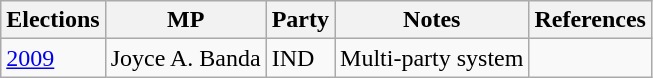<table class="wikitable">
<tr>
<th>Elections</th>
<th>MP</th>
<th>Party</th>
<th>Notes</th>
<th>References</th>
</tr>
<tr>
<td><a href='#'>2009</a></td>
<td>Joyce A. Banda</td>
<td>IND</td>
<td>Multi-party system</td>
<td></td>
</tr>
</table>
